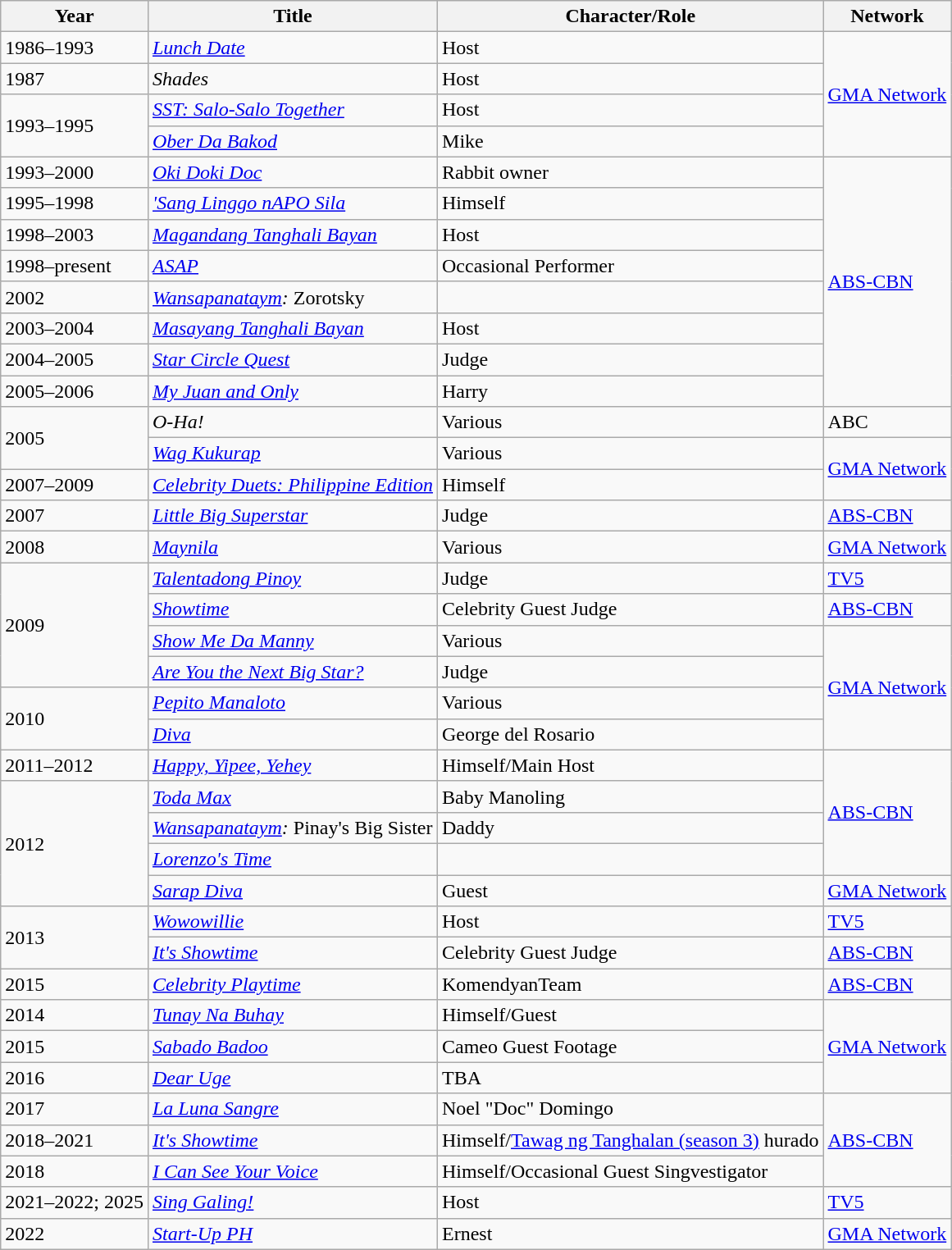<table class="wikitable sortable">
<tr>
<th>Year</th>
<th>Title</th>
<th>Character/Role</th>
<th>Network</th>
</tr>
<tr>
<td>1986–1993</td>
<td><em><a href='#'>Lunch Date</a></em></td>
<td>Host</td>
<td rowspan="4"><a href='#'>GMA Network</a></td>
</tr>
<tr>
<td>1987</td>
<td><em>Shades</em></td>
<td>Host</td>
</tr>
<tr>
<td rowspan="2">1993–1995</td>
<td><em><a href='#'>SST: Salo-Salo Together</a></em></td>
<td>Host</td>
</tr>
<tr>
<td><em><a href='#'>Ober Da Bakod</a></em></td>
<td>Mike</td>
</tr>
<tr>
<td>1993–2000</td>
<td><em><a href='#'>Oki Doki Doc</a></em></td>
<td>Rabbit owner</td>
<td rowspan=8><a href='#'>ABS-CBN</a></td>
</tr>
<tr>
<td>1995–1998</td>
<td><em><a href='#'>'Sang Linggo nAPO Sila</a></em></td>
<td>Himself</td>
</tr>
<tr>
<td>1998–2003</td>
<td><em><a href='#'>Magandang Tanghali Bayan</a></em></td>
<td>Host</td>
</tr>
<tr>
<td>1998–present</td>
<td><em><a href='#'>ASAP</a></em></td>
<td>Occasional Performer</td>
</tr>
<tr>
<td>2002</td>
<td><em><a href='#'>Wansapanataym</a>:</em> Zorotsky</td>
<td></td>
</tr>
<tr>
<td>2003–2004</td>
<td><em><a href='#'>Masayang Tanghali Bayan</a></em></td>
<td>Host</td>
</tr>
<tr>
<td>2004–2005</td>
<td><em><a href='#'>Star Circle Quest</a></em></td>
<td>Judge</td>
</tr>
<tr>
<td>2005–2006</td>
<td><em><a href='#'>My Juan and Only</a></em></td>
<td>Harry</td>
</tr>
<tr>
<td rowspan="2">2005</td>
<td><em>O-Ha!</em></td>
<td>Various</td>
<td>ABC</td>
</tr>
<tr>
<td><em><a href='#'>Wag Kukurap</a></em></td>
<td>Various</td>
<td rowspan="2"><a href='#'>GMA Network</a></td>
</tr>
<tr>
<td>2007–2009</td>
<td><em><a href='#'>Celebrity Duets: Philippine Edition</a></em></td>
<td>Himself</td>
</tr>
<tr>
<td>2007</td>
<td><em><a href='#'>Little Big Superstar</a></em></td>
<td>Judge</td>
<td><a href='#'>ABS-CBN</a></td>
</tr>
<tr>
<td>2008</td>
<td><em><a href='#'>Maynila</a></em></td>
<td>Various</td>
<td><a href='#'>GMA Network</a></td>
</tr>
<tr>
<td rowspan="4">2009</td>
<td><em><a href='#'>Talentadong Pinoy</a></em></td>
<td>Judge</td>
<td><a href='#'>TV5</a></td>
</tr>
<tr>
<td><em><a href='#'>Showtime</a></em></td>
<td>Celebrity Guest Judge</td>
<td><a href='#'>ABS-CBN</a></td>
</tr>
<tr>
<td><em><a href='#'>Show Me Da Manny</a></em></td>
<td>Various</td>
<td rowspan="4"><a href='#'>GMA Network</a></td>
</tr>
<tr>
<td><em><a href='#'>Are You the Next Big Star?</a></em></td>
<td>Judge</td>
</tr>
<tr>
<td rowspan="2">2010</td>
<td><em><a href='#'>Pepito Manaloto</a></em></td>
<td>Various</td>
</tr>
<tr>
<td><em><a href='#'>Diva</a></em></td>
<td>George del Rosario</td>
</tr>
<tr>
<td>2011–2012</td>
<td><em><a href='#'>Happy, Yipee, Yehey</a></em></td>
<td>Himself/Main Host</td>
<td rowspan="4"><a href='#'>ABS-CBN</a></td>
</tr>
<tr>
<td rowspan="4">2012</td>
<td><em><a href='#'>Toda Max</a></em></td>
<td>Baby Manoling</td>
</tr>
<tr>
<td><em><a href='#'>Wansapanataym</a>:</em> Pinay's Big Sister</td>
<td>Daddy</td>
</tr>
<tr>
<td><em><a href='#'>Lorenzo's Time</a></em></td>
<td></td>
</tr>
<tr>
<td><em><a href='#'>Sarap Diva</a></em></td>
<td>Guest</td>
<td><a href='#'>GMA Network</a></td>
</tr>
<tr>
<td rowspan="2">2013</td>
<td><em><a href='#'>Wowowillie</a></em></td>
<td>Host</td>
<td><a href='#'>TV5</a></td>
</tr>
<tr>
<td><em><a href='#'>It's Showtime</a></em></td>
<td>Celebrity Guest Judge</td>
<td><a href='#'>ABS-CBN</a></td>
</tr>
<tr>
<td>2015</td>
<td><em><a href='#'>Celebrity Playtime</a></em></td>
<td>KomendyanTeam</td>
<td><a href='#'>ABS-CBN</a></td>
</tr>
<tr>
<td>2014</td>
<td><em><a href='#'>Tunay Na Buhay</a></em></td>
<td>Himself/Guest</td>
<td rowspan="3"><a href='#'>GMA Network</a></td>
</tr>
<tr>
<td>2015</td>
<td><em><a href='#'>Sabado Badoo</a></em></td>
<td>Cameo Guest Footage</td>
</tr>
<tr>
<td>2016</td>
<td><em><a href='#'>Dear Uge</a></em></td>
<td>TBA</td>
</tr>
<tr>
<td>2017</td>
<td><em><a href='#'>La Luna Sangre</a></em></td>
<td>Noel "Doc" Domingo</td>
<td rowspan="3"><a href='#'>ABS-CBN</a></td>
</tr>
<tr>
<td>2018–2021</td>
<td><em><a href='#'>It's Showtime</a></em></td>
<td>Himself/<a href='#'>Tawag ng Tanghalan (season 3)</a> hurado</td>
</tr>
<tr>
<td>2018</td>
<td><em><a href='#'>I Can See Your Voice</a></em></td>
<td>Himself/Occasional Guest Singvestigator</td>
</tr>
<tr>
<td>2021–2022; 2025</td>
<td><em><a href='#'>Sing Galing!</a></em></td>
<td>Host</td>
<td><a href='#'>TV5</a></td>
</tr>
<tr>
<td>2022</td>
<td><em><a href='#'>Start-Up PH</a></em></td>
<td>Ernest</td>
<td rowspan="3"><a href='#'>GMA Network</a></td>
</tr>
</table>
